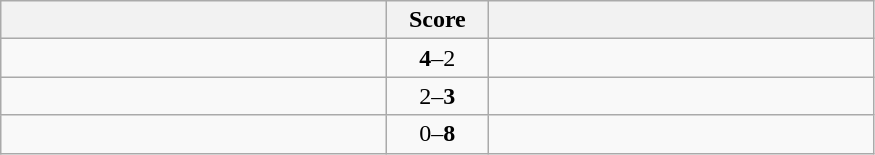<table class="wikitable" style="text-align: center;">
<tr>
<th width=250></th>
<th width=60>Score</th>
<th width=250></th>
</tr>
<tr>
<td align=left><strong></strong></td>
<td><strong>4</strong>–2</td>
<td align=left></td>
</tr>
<tr>
<td align=left></td>
<td>2–<strong>3</strong></td>
<td align=left><strong></strong></td>
</tr>
<tr>
<td align=left></td>
<td>0–<strong>8</strong></td>
<td align=left><strong></strong></td>
</tr>
</table>
